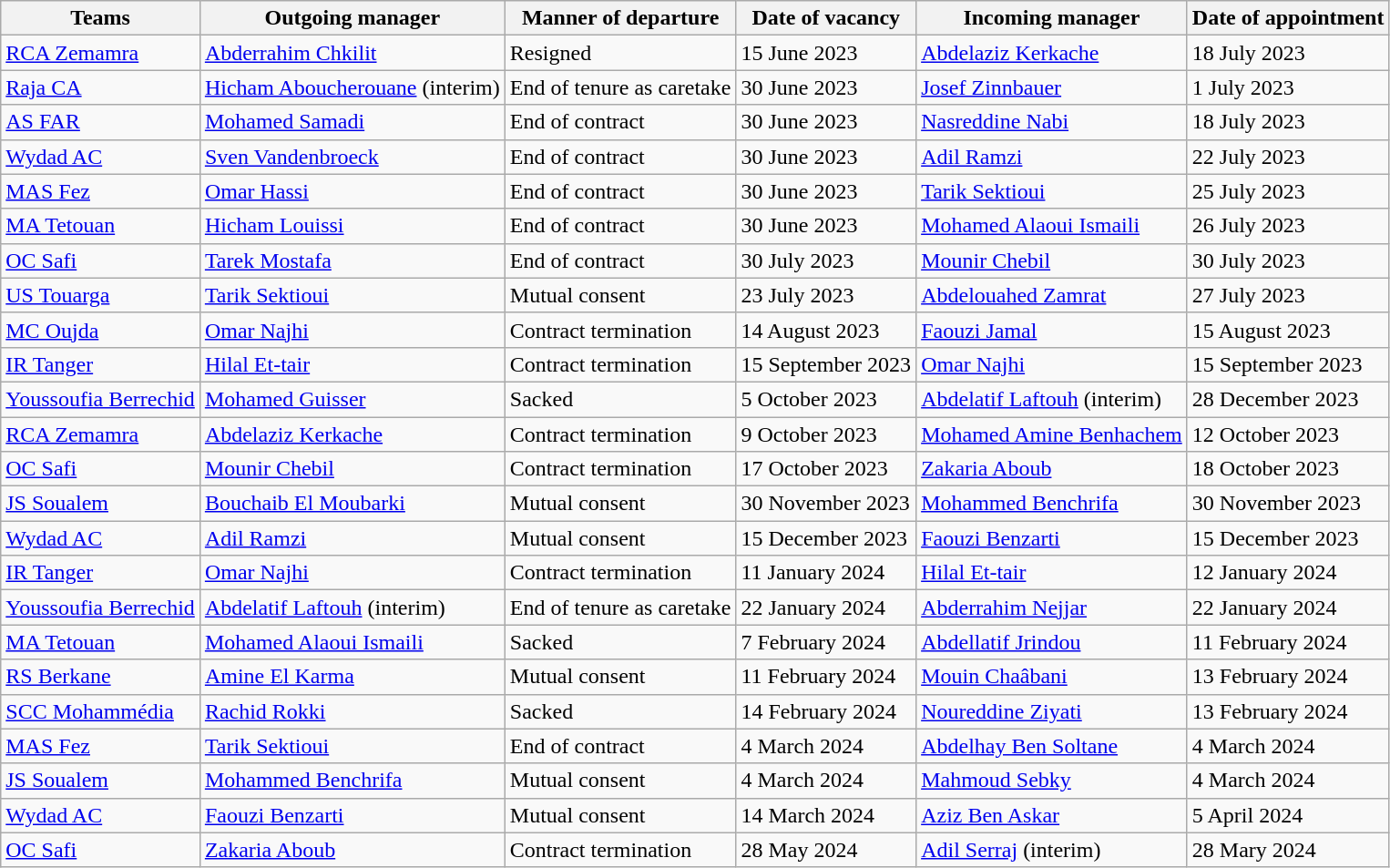<table class="wikitable">
<tr>
<th>Teams</th>
<th>Outgoing manager</th>
<th>Manner of departure</th>
<th>Date of vacancy</th>
<th>Incoming manager</th>
<th>Date of appointment</th>
</tr>
<tr>
<td><a href='#'>RCA Zemamra</a></td>
<td> <a href='#'>Abderrahim Chkilit</a></td>
<td>Resigned</td>
<td>15 June 2023</td>
<td> <a href='#'>Abdelaziz Kerkache</a></td>
<td>18 July 2023</td>
</tr>
<tr>
<td><a href='#'>Raja CA</a></td>
<td> <a href='#'>Hicham Aboucherouane</a> (interim)</td>
<td>End of tenure as caretake</td>
<td>30 June 2023</td>
<td> <a href='#'>Josef Zinnbauer</a></td>
<td>1 July 2023</td>
</tr>
<tr>
<td><a href='#'>AS FAR</a></td>
<td> <a href='#'>Mohamed Samadi</a></td>
<td>End of contract</td>
<td>30 June 2023</td>
<td> <a href='#'>Nasreddine Nabi</a></td>
<td>18 July 2023</td>
</tr>
<tr>
<td><a href='#'>Wydad AC</a></td>
<td> <a href='#'>Sven Vandenbroeck</a></td>
<td>End of contract</td>
<td>30 June 2023</td>
<td> <a href='#'>Adil Ramzi</a></td>
<td>22 July 2023</td>
</tr>
<tr>
<td><a href='#'>MAS Fez</a></td>
<td> <a href='#'>Omar Hassi</a></td>
<td>End of contract</td>
<td>30 June 2023</td>
<td> <a href='#'>Tarik Sektioui</a></td>
<td>25 July 2023</td>
</tr>
<tr>
<td><a href='#'>MA Tetouan</a></td>
<td> <a href='#'>Hicham Louissi</a></td>
<td>End of contract</td>
<td>30 June 2023</td>
<td> <a href='#'>Mohamed Alaoui Ismaili</a></td>
<td>26 July 2023</td>
</tr>
<tr>
<td><a href='#'>OC Safi</a></td>
<td> <a href='#'>Tarek Mostafa</a></td>
<td>End of contract</td>
<td>30 July 2023</td>
<td> <a href='#'>Mounir Chebil</a></td>
<td>30 July 2023</td>
</tr>
<tr>
<td><a href='#'>US Touarga</a></td>
<td> <a href='#'>Tarik Sektioui</a></td>
<td>Mutual consent</td>
<td>23 July 2023</td>
<td> <a href='#'>Abdelouahed Zamrat</a></td>
<td>27 July 2023</td>
</tr>
<tr>
<td><a href='#'>MC Oujda</a></td>
<td> <a href='#'>Omar Najhi</a></td>
<td>Contract termination</td>
<td>14 August 2023</td>
<td> <a href='#'>Faouzi Jamal</a></td>
<td>15 August 2023</td>
</tr>
<tr>
<td><a href='#'>IR Tanger</a></td>
<td> <a href='#'>Hilal Et-tair</a></td>
<td>Contract termination</td>
<td>15 September 2023</td>
<td> <a href='#'>Omar Najhi</a></td>
<td>15 September 2023</td>
</tr>
<tr>
<td><a href='#'>Youssoufia Berrechid</a></td>
<td> <a href='#'>Mohamed Guisser</a></td>
<td>Sacked</td>
<td>5 October 2023</td>
<td> <a href='#'>Abdelatif Laftouh</a> (interim)</td>
<td>28 December 2023</td>
</tr>
<tr>
<td><a href='#'>RCA Zemamra</a></td>
<td> <a href='#'>Abdelaziz Kerkache</a></td>
<td>Contract termination</td>
<td>9 October 2023</td>
<td> <a href='#'>Mohamed Amine Benhachem</a></td>
<td>12 October 2023</td>
</tr>
<tr>
<td><a href='#'>OC Safi</a></td>
<td> <a href='#'>Mounir Chebil</a></td>
<td>Contract termination</td>
<td>17 October 2023</td>
<td> <a href='#'>Zakaria Aboub</a></td>
<td>18 October 2023</td>
</tr>
<tr>
<td><a href='#'>JS Soualem</a></td>
<td> <a href='#'>Bouchaib El Moubarki</a></td>
<td>Mutual consent</td>
<td>30 November 2023</td>
<td> <a href='#'>Mohammed Benchrifa</a></td>
<td>30 November 2023</td>
</tr>
<tr>
<td><a href='#'>Wydad AC</a></td>
<td> <a href='#'>Adil Ramzi</a></td>
<td>Mutual consent</td>
<td>15 December 2023</td>
<td> <a href='#'>Faouzi Benzarti</a></td>
<td>15 December 2023</td>
</tr>
<tr>
<td><a href='#'>IR Tanger</a></td>
<td> <a href='#'>Omar Najhi</a></td>
<td>Contract termination</td>
<td>11 January 2024</td>
<td> <a href='#'>Hilal Et-tair</a></td>
<td>12 January 2024</td>
</tr>
<tr>
<td><a href='#'>Youssoufia Berrechid</a></td>
<td> <a href='#'>Abdelatif Laftouh</a> (interim)</td>
<td>End of tenure as caretake</td>
<td>22 January 2024</td>
<td> <a href='#'>Abderrahim Nejjar</a></td>
<td>22 January 2024</td>
</tr>
<tr>
<td><a href='#'>MA Tetouan</a></td>
<td> <a href='#'>Mohamed Alaoui Ismaili</a></td>
<td>Sacked</td>
<td>7 February 2024</td>
<td> <a href='#'>Abdellatif Jrindou</a></td>
<td>11 February 2024</td>
</tr>
<tr>
<td><a href='#'>RS Berkane</a></td>
<td> <a href='#'>Amine El Karma</a></td>
<td>Mutual consent</td>
<td>11 February 2024</td>
<td> <a href='#'>Mouin Chaâbani</a></td>
<td>13 February 2024</td>
</tr>
<tr>
<td><a href='#'>SCC Mohammédia</a></td>
<td> <a href='#'>Rachid Rokki</a></td>
<td>Sacked</td>
<td>14 February 2024</td>
<td> <a href='#'>Noureddine Ziyati</a></td>
<td>13 February 2024</td>
</tr>
<tr>
<td><a href='#'>MAS Fez</a></td>
<td> <a href='#'>Tarik Sektioui</a></td>
<td>End of contract</td>
<td>4 March 2024</td>
<td> <a href='#'>Abdelhay Ben Soltane</a></td>
<td>4 March 2024</td>
</tr>
<tr>
<td><a href='#'>JS Soualem</a></td>
<td> <a href='#'>Mohammed Benchrifa</a></td>
<td>Mutual consent</td>
<td>4 March 2024</td>
<td> <a href='#'>Mahmoud Sebky</a></td>
<td>4 March 2024</td>
</tr>
<tr>
<td><a href='#'>Wydad AC</a></td>
<td> <a href='#'>Faouzi Benzarti</a></td>
<td>Mutual consent</td>
<td>14 March 2024</td>
<td> <a href='#'>Aziz Ben Askar</a></td>
<td>5 April 2024</td>
</tr>
<tr>
<td><a href='#'>OC Safi</a></td>
<td> <a href='#'>Zakaria Aboub</a></td>
<td>Contract termination</td>
<td>28 May 2024</td>
<td> <a href='#'>Adil Serraj</a> (interim)</td>
<td>28 Mary 2024</td>
</tr>
</table>
